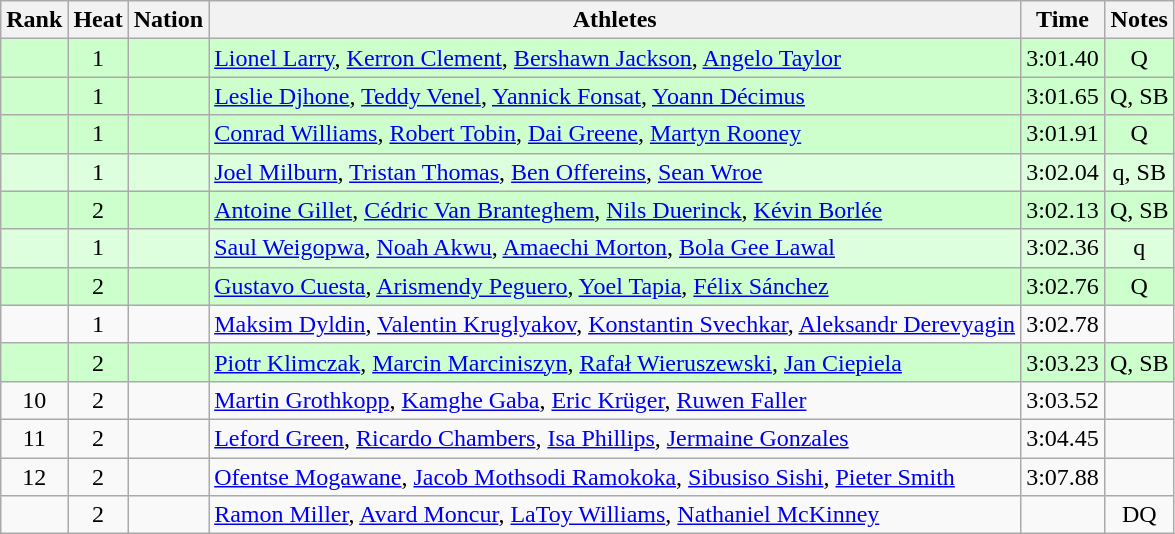<table class="wikitable sortable" style="text-align:center">
<tr>
<th>Rank</th>
<th>Heat</th>
<th>Nation</th>
<th>Athletes</th>
<th>Time</th>
<th>Notes</th>
</tr>
<tr bgcolor=ccffcc>
<td></td>
<td>1</td>
<td align=left></td>
<td align=left><a href='#'>Lionel Larry</a>, <a href='#'>Kerron Clement</a>, <a href='#'>Bershawn Jackson</a>, <a href='#'>Angelo Taylor</a></td>
<td>3:01.40</td>
<td>Q</td>
</tr>
<tr bgcolor=ccffcc>
<td></td>
<td>1</td>
<td align=left></td>
<td align=left><a href='#'>Leslie Djhone</a>, <a href='#'>Teddy Venel</a>, <a href='#'>Yannick Fonsat</a>, <a href='#'>Yoann Décimus</a></td>
<td>3:01.65</td>
<td>Q, SB</td>
</tr>
<tr bgcolor=ccffcc>
<td></td>
<td>1</td>
<td align=left></td>
<td align=left><a href='#'>Conrad Williams</a>, <a href='#'>Robert Tobin</a>, <a href='#'>Dai Greene</a>, <a href='#'>Martyn Rooney</a></td>
<td>3:01.91</td>
<td>Q</td>
</tr>
<tr bgcolor=ddffdd>
<td></td>
<td>1</td>
<td align=left></td>
<td align=left><a href='#'>Joel Milburn</a>, <a href='#'>Tristan Thomas</a>, <a href='#'>Ben Offereins</a>, <a href='#'>Sean Wroe</a></td>
<td>3:02.04</td>
<td>q, SB</td>
</tr>
<tr bgcolor=ccffcc>
<td></td>
<td>2</td>
<td align=left></td>
<td align=left><a href='#'>Antoine Gillet</a>, <a href='#'>Cédric Van Branteghem</a>, <a href='#'>Nils Duerinck</a>, <a href='#'>Kévin Borlée</a></td>
<td>3:02.13</td>
<td>Q, SB</td>
</tr>
<tr bgcolor=ddffdd>
<td></td>
<td>1</td>
<td align=left></td>
<td align=left><a href='#'>Saul Weigopwa</a>, <a href='#'>Noah Akwu</a>, <a href='#'>Amaechi Morton</a>, <a href='#'>Bola Gee Lawal</a></td>
<td>3:02.36</td>
<td>q</td>
</tr>
<tr bgcolor=ccffcc>
<td></td>
<td>2</td>
<td align=left></td>
<td align=left><a href='#'>Gustavo Cuesta</a>, <a href='#'>Arismendy Peguero</a>, <a href='#'>Yoel Tapia</a>, <a href='#'>Félix Sánchez</a></td>
<td>3:02.76</td>
<td>Q</td>
</tr>
<tr>
<td></td>
<td>1</td>
<td align=left></td>
<td align=left><a href='#'>Maksim Dyldin</a>, <a href='#'>Valentin Kruglyakov</a>, <a href='#'>Konstantin Svechkar</a>, <a href='#'>Aleksandr Derevyagin</a></td>
<td>3:02.78</td>
<td></td>
</tr>
<tr bgcolor=ccffcc>
<td></td>
<td>2</td>
<td align=left></td>
<td align=left><a href='#'>Piotr Klimczak</a>, <a href='#'>Marcin Marciniszyn</a>, <a href='#'>Rafał Wieruszewski</a>, <a href='#'>Jan Ciepiela</a></td>
<td>3:03.23</td>
<td>Q, SB</td>
</tr>
<tr>
<td>10</td>
<td>2</td>
<td align=left></td>
<td align=left><a href='#'>Martin Grothkopp</a>, <a href='#'>Kamghe Gaba</a>, <a href='#'>Eric Krüger</a>, <a href='#'>Ruwen Faller</a></td>
<td>3:03.52</td>
<td></td>
</tr>
<tr>
<td>11</td>
<td>2</td>
<td align=left></td>
<td align=left><a href='#'>Leford Green</a>, <a href='#'>Ricardo Chambers</a>, <a href='#'>Isa Phillips</a>, <a href='#'>Jermaine Gonzales</a></td>
<td>3:04.45</td>
<td></td>
</tr>
<tr>
<td>12</td>
<td>2</td>
<td align=left></td>
<td align=left><a href='#'>Ofentse Mogawane</a>, <a href='#'>Jacob Mothsodi Ramokoka</a>, <a href='#'>Sibusiso Sishi</a>, <a href='#'>Pieter Smith</a></td>
<td>3:07.88</td>
<td></td>
</tr>
<tr>
<td></td>
<td>2</td>
<td align=left></td>
<td align=left><a href='#'>Ramon Miller</a>, <a href='#'>Avard Moncur</a>, <a href='#'>LaToy Williams</a>, <a href='#'>Nathaniel McKinney</a></td>
<td></td>
<td>DQ</td>
</tr>
</table>
